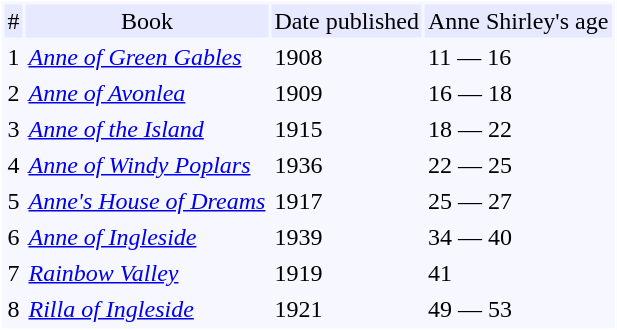<table style="border:1px; border: thin solid white; background-color:#f7f8ff" cellpadding="2">
<tr align="center" bgcolor="#e6e9ff">
<td>#</td>
<td>Book</td>
<td>Date published</td>
<td>Anne Shirley's age</td>
</tr>
<tr>
<td>1</td>
<td><em><a href='#'>Anne of Green Gables</a></em></td>
<td>1908</td>
<td>11 — 16</td>
</tr>
<tr>
<td>2</td>
<td><em><a href='#'>Anne of Avonlea</a></em></td>
<td>1909</td>
<td>16 — 18</td>
</tr>
<tr>
<td>3</td>
<td><em><a href='#'>Anne of the Island</a></em></td>
<td>1915</td>
<td>18 — 22</td>
</tr>
<tr>
<td>4</td>
<td><em><a href='#'>Anne of Windy Poplars</a></em></td>
<td>1936</td>
<td>22 — 25</td>
</tr>
<tr>
<td>5</td>
<td><em><a href='#'>Anne's House of Dreams</a></em></td>
<td>1917</td>
<td>25 — 27</td>
</tr>
<tr>
<td>6</td>
<td><em><a href='#'>Anne of Ingleside</a></em></td>
<td>1939</td>
<td>34 — 40</td>
</tr>
<tr>
<td>7</td>
<td><em><a href='#'>Rainbow Valley</a></em></td>
<td>1919</td>
<td>41</td>
</tr>
<tr>
<td>8</td>
<td><em><a href='#'>Rilla of Ingleside</a></em></td>
<td>1921</td>
<td>49 — 53</td>
</tr>
</table>
